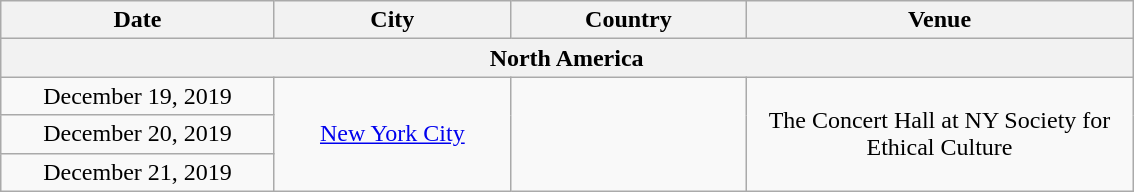<table class="wikitable" style="text-align:center;">
<tr>
<th style="width:175px;">Date</th>
<th style="width:150px;">City</th>
<th style="width:150px;">Country</th>
<th style="width:250px;">Venue</th>
</tr>
<tr>
<th colspan="4">North America</th>
</tr>
<tr>
<td>December 19, 2019</td>
<td rowspan="3"><a href='#'>New York City</a></td>
<td rowspan="3"></td>
<td rowspan="3">The Concert Hall at NY Society for Ethical Culture</td>
</tr>
<tr>
<td>December 20, 2019</td>
</tr>
<tr>
<td>December 21, 2019</td>
</tr>
</table>
